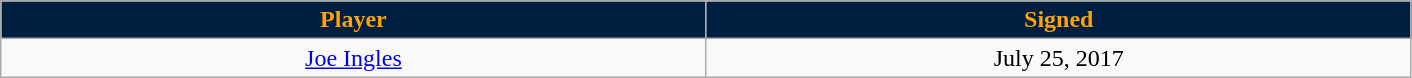<table class="wikitable sortable sortable" style="text-align: center">
<tr>
<th style="background:#001e3f; color:#fca404" width="10%">Player</th>
<th style="background:#001e3f; color:#fca404" width="10%">Signed</th>
</tr>
<tr style="text-align: center">
<td><a href='#'>Joe Ingles</a></td>
<td>July 25, 2017</td>
</tr>
</table>
